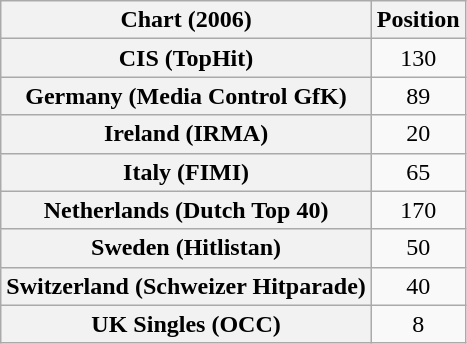<table class="wikitable plainrowheaders sortable">
<tr>
<th>Chart (2006)</th>
<th>Position</th>
</tr>
<tr>
<th scope="row">CIS (TopHit)</th>
<td style="text-align:center;">130</td>
</tr>
<tr>
<th scope="row">Germany (Media Control GfK)</th>
<td style="text-align:center;">89</td>
</tr>
<tr>
<th scope="row">Ireland (IRMA)</th>
<td style="text-align:center;">20</td>
</tr>
<tr>
<th scope="row">Italy (FIMI)</th>
<td style="text-align:center;">65</td>
</tr>
<tr>
<th scope="row">Netherlands (Dutch Top 40)</th>
<td style="text-align:center;">170</td>
</tr>
<tr>
<th scope="row">Sweden (Hitlistan)</th>
<td style="text-align:center;">50</td>
</tr>
<tr>
<th scope="row">Switzerland (Schweizer Hitparade)</th>
<td style="text-align:center;">40</td>
</tr>
<tr>
<th scope="row">UK Singles (OCC)</th>
<td style="text-align:center;">8</td>
</tr>
</table>
